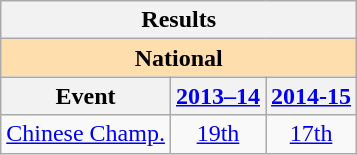<table class="wikitable" style="text-align:center">
<tr>
<th colspan=3 align=center><strong>Results</strong></th>
</tr>
<tr>
<th style="background-color: #ffdead; " colspan=3 align=center><strong>National</strong></th>
</tr>
<tr>
<th>Event</th>
<th><a href='#'>2013–14</a></th>
<th><a href='#'>2014-15</a></th>
</tr>
<tr>
<td align=left><a href='#'>Chinese Champ.</a></td>
<td><a href='#'>19th</a></td>
<td><a href='#'>17th</a></td>
</tr>
</table>
